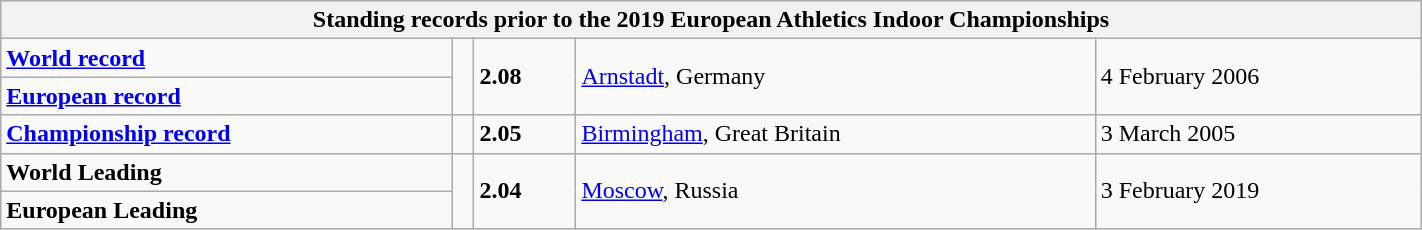<table class="wikitable" width=75%>
<tr>
<th colspan="5">Standing records prior to the 2019 European Athletics Indoor Championships</th>
</tr>
<tr>
<td><strong><a href='#'>World record</a></strong></td>
<td rowspan=2></td>
<td rowspan=2><strong>2.08</strong></td>
<td rowspan=2><a href='#'>Arnstadt</a>, Germany</td>
<td rowspan=2>4 February 2006</td>
</tr>
<tr>
<td><strong><a href='#'>European record</a></strong></td>
</tr>
<tr>
<td><strong><a href='#'>Championship record</a></strong></td>
<td></td>
<td><strong>2.05</strong></td>
<td><a href='#'>Birmingham</a>, Great Britain</td>
<td>3 March 2005</td>
</tr>
<tr>
<td><strong>World Leading</strong></td>
<td rowspan=2></td>
<td rowspan=2><strong>2.04</strong></td>
<td rowspan=2><a href='#'>Moscow</a>, Russia</td>
<td rowspan=2>3 February 2019</td>
</tr>
<tr>
<td><strong>European Leading</strong></td>
</tr>
</table>
